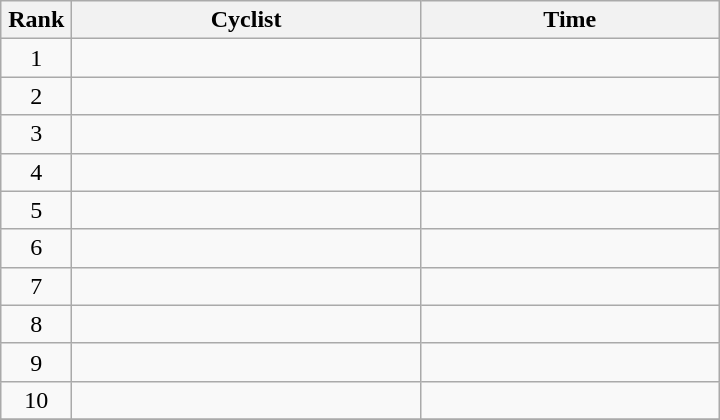<table class="wikitable" style="width:30em;margin-bottom:0;">
<tr>
<th>Rank</th>
<th>Cyclist</th>
<th>Time</th>
</tr>
<tr>
<td style="width:40px; text-align:center;">1</td>
<td style="width:225px;"></td>
<td align="right"></td>
</tr>
<tr>
<td style="text-align:center;">2</td>
<td></td>
<td align="right"></td>
</tr>
<tr>
<td style="text-align:center;">3</td>
<td></td>
<td align="right"></td>
</tr>
<tr>
<td style="text-align:center;">4</td>
<td></td>
<td align="right"></td>
</tr>
<tr>
<td style="text-align:center;">5</td>
<td></td>
<td align="right"></td>
</tr>
<tr>
<td style="text-align:center;">6</td>
<td></td>
<td align="right"></td>
</tr>
<tr>
<td style="text-align:center;">7</td>
<td></td>
<td align="right"></td>
</tr>
<tr>
<td style="text-align:center;">8</td>
<td></td>
<td align="right"></td>
</tr>
<tr>
<td style="text-align:center;">9</td>
<td></td>
<td align="right"></td>
</tr>
<tr>
<td style="text-align:center;">10</td>
<td></td>
<td align="right"></td>
</tr>
<tr>
</tr>
</table>
